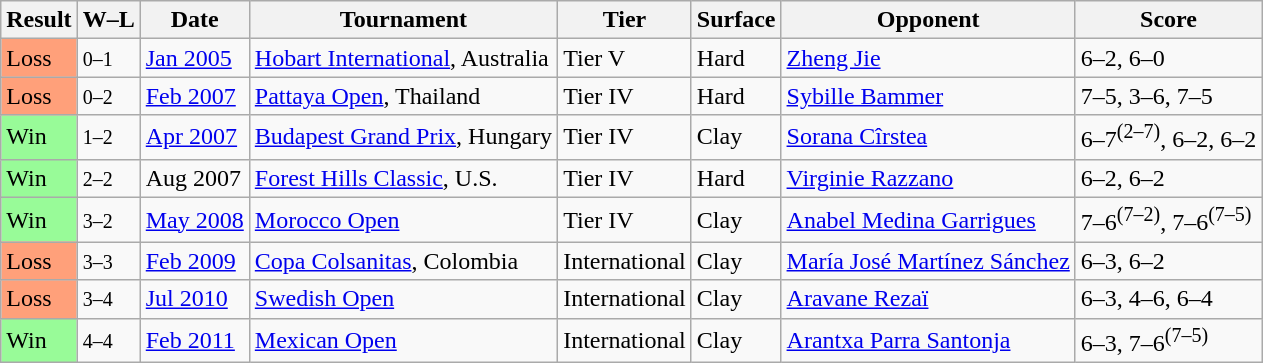<table class="sortable wikitable">
<tr>
<th>Result</th>
<th class=unsortable>W–L</th>
<th>Date</th>
<th>Tournament</th>
<th>Tier</th>
<th>Surface</th>
<th>Opponent</th>
<th class=unsortable>Score</th>
</tr>
<tr>
<td bgcolor=FFA07A>Loss</td>
<td><small>0–1</small></td>
<td><a href='#'>Jan 2005</a></td>
<td><a href='#'>Hobart International</a>, Australia</td>
<td>Tier V</td>
<td>Hard</td>
<td> <a href='#'>Zheng Jie</a></td>
<td>6–2, 6–0</td>
</tr>
<tr>
<td bgcolor=FFA07A>Loss</td>
<td><small>0–2</small></td>
<td><a href='#'>Feb 2007</a></td>
<td><a href='#'>Pattaya Open</a>, Thailand</td>
<td>Tier IV</td>
<td>Hard</td>
<td> <a href='#'>Sybille Bammer</a></td>
<td>7–5, 3–6, 7–5</td>
</tr>
<tr>
<td bgcolor=98FB98>Win</td>
<td><small>1–2</small></td>
<td><a href='#'>Apr 2007</a></td>
<td><a href='#'>Budapest Grand Prix</a>, Hungary</td>
<td>Tier IV</td>
<td>Clay</td>
<td> <a href='#'>Sorana Cîrstea</a></td>
<td>6–7<sup>(2–7)</sup>, 6–2, 6–2</td>
</tr>
<tr>
<td bgcolor=98FB98>Win</td>
<td><small>2–2</small></td>
<td>Aug 2007</td>
<td><a href='#'>Forest Hills Classic</a>, U.S.</td>
<td>Tier IV</td>
<td>Hard</td>
<td> <a href='#'>Virginie Razzano</a></td>
<td>6–2, 6–2</td>
</tr>
<tr>
<td bgcolor=98FB98>Win</td>
<td><small>3–2</small></td>
<td><a href='#'>May 2008</a></td>
<td><a href='#'>Morocco Open</a></td>
<td>Tier IV</td>
<td>Clay</td>
<td> <a href='#'>Anabel Medina Garrigues</a></td>
<td>7–6<sup>(7–2)</sup>, 7–6<sup>(7–5)</sup></td>
</tr>
<tr>
<td bgcolor=FFA07A>Loss</td>
<td><small>3–3</small></td>
<td><a href='#'>Feb 2009</a></td>
<td><a href='#'>Copa Colsanitas</a>, Colombia</td>
<td>International</td>
<td>Clay</td>
<td> <a href='#'>María José Martínez Sánchez</a></td>
<td>6–3, 6–2</td>
</tr>
<tr>
<td bgcolor=FFA07A>Loss</td>
<td><small>3–4</small></td>
<td><a href='#'>Jul 2010</a></td>
<td><a href='#'>Swedish Open</a></td>
<td>International</td>
<td>Clay</td>
<td> <a href='#'>Aravane Rezaï</a></td>
<td>6–3, 4–6, 6–4</td>
</tr>
<tr>
<td bgcolor=98FB98>Win</td>
<td><small>4–4</small></td>
<td><a href='#'>Feb 2011</a></td>
<td><a href='#'>Mexican Open</a></td>
<td>International</td>
<td>Clay</td>
<td> <a href='#'>Arantxa Parra Santonja</a></td>
<td>6–3, 7–6<sup>(7–5)</sup></td>
</tr>
</table>
